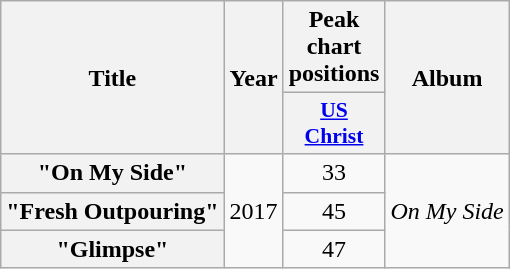<table class="wikitable plainrowheaders" style="text-align:center;">
<tr>
<th scope="col" rowspan="2">Title</th>
<th scope="col" rowspan="2">Year</th>
<th scope="col" colspan="1">Peak chart positions</th>
<th scope="col" rowspan="2">Album</th>
</tr>
<tr>
<th style="width:3em; font-size:90%"><a href='#'>US<br>Christ</a><br></th>
</tr>
<tr>
<th scope="row">"On My Side"</th>
<td rowspan="3">2017</td>
<td>33</td>
<td rowspan="3"><em>On My Side</em></td>
</tr>
<tr>
<th scope="row">"Fresh Outpouring"</th>
<td>45</td>
</tr>
<tr>
<th scope="row">"Glimpse"</th>
<td>47</td>
</tr>
</table>
